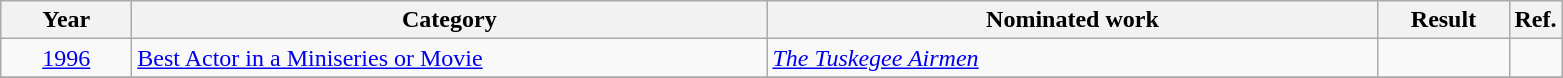<table class=wikitable>
<tr>
<th scope="col" style="width:5em;">Year</th>
<th scope="col" style="width:26em;">Category</th>
<th scope="col" style="width:25em;">Nominated work</th>
<th scope="col" style="width:5em;">Result</th>
<th>Ref.</th>
</tr>
<tr>
<td style="text-align:center;"><a href='#'>1996</a></td>
<td><a href='#'>Best Actor in a Miniseries or Movie</a></td>
<td><em><a href='#'>The Tuskegee Airmen</a></em></td>
<td></td>
<td></td>
</tr>
<tr>
</tr>
</table>
